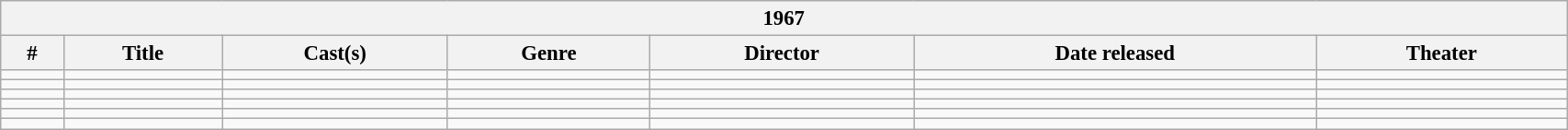<table class="wikitable"  style="width: 90%; font-size: 95%;">
<tr>
<th colspan="7">1967</th>
</tr>
<tr>
<th>#</th>
<th>Title</th>
<th>Cast(s)</th>
<th>Genre</th>
<th>Director</th>
<th>Date released</th>
<th>Theater</th>
</tr>
<tr>
<td></td>
<td></td>
<td></td>
<td></td>
<td></td>
<td></td>
<td></td>
</tr>
<tr>
<td></td>
<td></td>
<td></td>
<td></td>
<td></td>
<td></td>
<td></td>
</tr>
<tr>
<td></td>
<td></td>
<td></td>
<td></td>
<td></td>
<td></td>
<td></td>
</tr>
<tr>
<td></td>
<td></td>
<td></td>
<td></td>
<td></td>
<td></td>
<td></td>
</tr>
<tr>
<td></td>
<td></td>
<td></td>
<td></td>
<td></td>
<td></td>
<td></td>
</tr>
<tr>
<td></td>
<td></td>
<td></td>
<td></td>
<td></td>
<td></td>
<td></td>
</tr>
</table>
